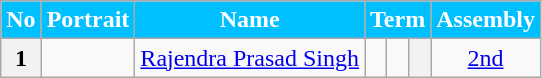<table class="wikitable">
<tr>
<th style="background-color:#00BFFF; color:white">No</th>
<th style="background-color:#00BFFF; color:white">Portrait</th>
<th style="background-color:#00BFFF; color:white">Name</th>
<th colspan="3" style="background-color:#00BFFF; color:white">Term</th>
<th style="background-color:#00BFFF; color:white">Assembly</th>
</tr>
<tr style="text-align:center;">
<th>1</th>
<td></td>
<td><a href='#'>Rajendra Prasad Singh</a></td>
<td></td>
<td></td>
<th></th>
<td><a href='#'>2nd</a></td>
</tr>
</table>
